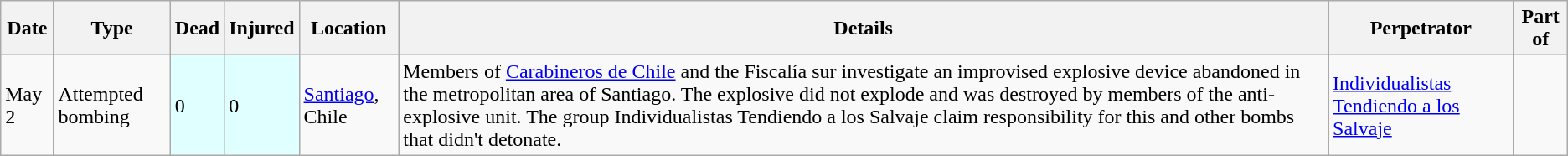<table class="wikitable" border="1">
<tr>
<th>Date</th>
<th>Type</th>
<th data-sort-type="number">Dead</th>
<th data-sort-type="number">Injured</th>
<th>Location</th>
<th class="unsortable">Details</th>
<th>Perpetrator</th>
<th>Part of<br></th>
</tr>
<tr>
<td>May 2</td>
<td>Attempted bombing</td>
<td style="background:#E0FFFF;text-align:left">0</td>
<td style="background:#E0FFFF;text-align:left">0</td>
<td><a href='#'>Santiago</a>, Chile</td>
<td>Members of <a href='#'>Carabineros de Chile</a> and the Fiscalía sur investigate an improvised explosive device abandoned in the metropolitan area of Santiago. The explosive did not explode and was destroyed by members of the anti-explosive unit. The group Individualistas Tendiendo a los Salvaje claim responsibility for this and other bombs that didn't detonate.</td>
<td><a href='#'>Individualistas Tendiendo a los Salvaje</a></td>
<td></td>
</tr>
</table>
